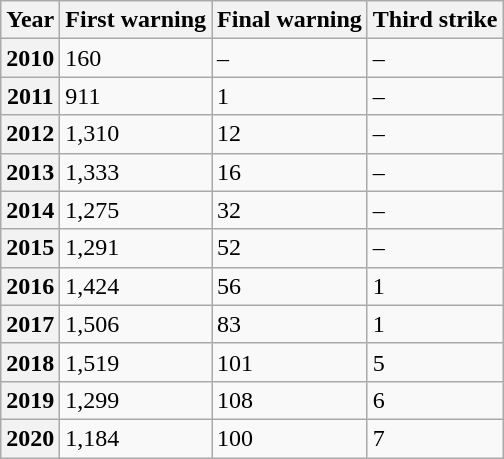<table class="wikitable">
<tr>
<th>Year</th>
<th>First warning</th>
<th>Final warning</th>
<th>Third strike</th>
</tr>
<tr>
<th>2010</th>
<td>160</td>
<td>–</td>
<td>–</td>
</tr>
<tr>
<th>2011</th>
<td>911</td>
<td>1</td>
<td>–</td>
</tr>
<tr>
<th>2012</th>
<td>1,310</td>
<td>12</td>
<td>–</td>
</tr>
<tr>
<th>2013</th>
<td>1,333</td>
<td>16</td>
<td>–</td>
</tr>
<tr>
<th>2014</th>
<td>1,275</td>
<td>32</td>
<td>–</td>
</tr>
<tr>
<th>2015</th>
<td>1,291</td>
<td>52</td>
<td>–</td>
</tr>
<tr>
<th>2016</th>
<td>1,424</td>
<td>56</td>
<td>1</td>
</tr>
<tr>
<th>2017</th>
<td>1,506</td>
<td>83</td>
<td>1</td>
</tr>
<tr>
<th>2018</th>
<td>1,519</td>
<td>101</td>
<td>5</td>
</tr>
<tr>
<th>2019</th>
<td>1,299</td>
<td>108</td>
<td>6</td>
</tr>
<tr>
<th>2020</th>
<td>1,184</td>
<td>100</td>
<td>7</td>
</tr>
</table>
